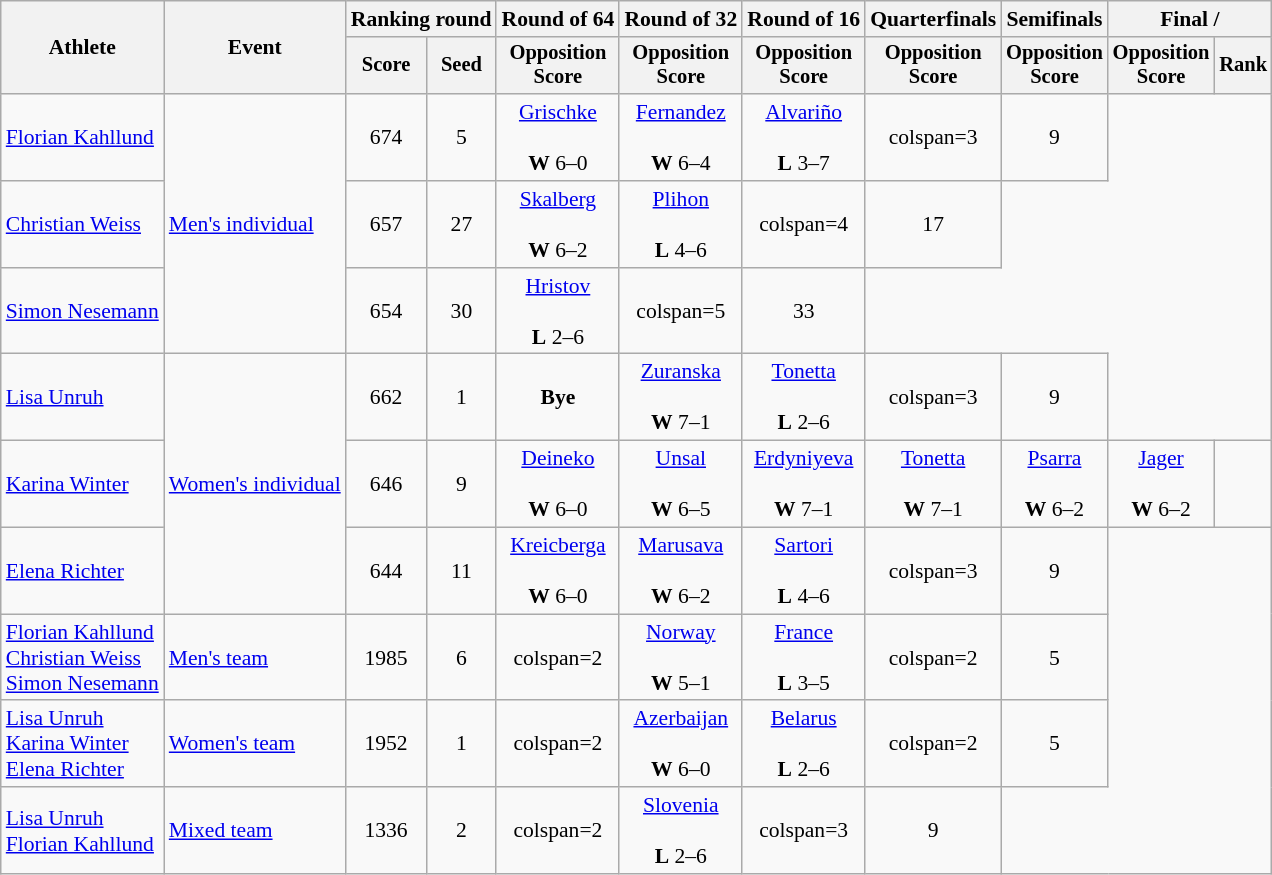<table class="wikitable" style="font-size:90%">
<tr>
<th rowspan=2>Athlete</th>
<th rowspan=2>Event</th>
<th colspan=2>Ranking round</th>
<th>Round of 64</th>
<th>Round of 32</th>
<th>Round of 16</th>
<th>Quarterfinals</th>
<th>Semifinals</th>
<th colspan=2>Final / </th>
</tr>
<tr style="font-size:95%">
<th>Score</th>
<th>Seed</th>
<th>Opposition<br>Score</th>
<th>Opposition<br>Score</th>
<th>Opposition<br>Score</th>
<th>Opposition<br>Score</th>
<th>Opposition<br>Score</th>
<th>Opposition<br>Score</th>
<th>Rank</th>
</tr>
<tr align=center>
<td align=left><a href='#'>Florian Kahllund</a></td>
<td style="text-align:left;" rowspan="3"><a href='#'>Men's individual</a></td>
<td>674</td>
<td>5</td>
<td><a href='#'>Grischke</a><br><br><strong>W</strong> 6–0</td>
<td><a href='#'>Fernandez</a><br><br> <strong>W</strong> 6–4</td>
<td><a href='#'>Alvariño</a><br><br> <strong>L</strong> 3–7</td>
<td>colspan=3 </td>
<td>9</td>
</tr>
<tr align=center>
<td align=left><a href='#'>Christian Weiss</a></td>
<td>657</td>
<td>27</td>
<td><a href='#'>Skalberg</a><br><br><strong>W</strong> 6–2</td>
<td><a href='#'>Plihon</a><br><br><strong>L</strong> 4–6</td>
<td>colspan=4 </td>
<td>17</td>
</tr>
<tr align=center>
<td align=left><a href='#'>Simon Nesemann</a></td>
<td>654</td>
<td>30</td>
<td><a href='#'>Hristov</a><br><br><strong>L</strong> 2–6</td>
<td>colspan=5 </td>
<td>33</td>
</tr>
<tr align=center>
<td align=left><a href='#'>Lisa Unruh</a></td>
<td style="text-align:left;" rowspan="3"><a href='#'>Women's individual</a></td>
<td>662</td>
<td>1</td>
<td><strong>Bye</strong></td>
<td><a href='#'>Zuranska</a><br><br><strong>W</strong> 7–1</td>
<td><a href='#'>Tonetta</a><br><br><strong>L</strong> 2–6</td>
<td>colspan=3 </td>
<td>9</td>
</tr>
<tr align=center>
<td align=left><a href='#'>Karina Winter</a></td>
<td>646</td>
<td>9</td>
<td><a href='#'>Deineko</a><br><br><strong>W</strong> 6–0</td>
<td><a href='#'>Unsal</a><br><br><strong>W</strong> 6–5</td>
<td><a href='#'>Erdyniyeva</a><br><br><strong>W</strong> 7–1</td>
<td><a href='#'>Tonetta</a><br><br><strong>W</strong> 7–1</td>
<td><a href='#'>Psarra</a><br><br><strong>W</strong> 6–2</td>
<td><a href='#'>Jager</a><br><br><strong>W</strong> 6–2</td>
<td></td>
</tr>
<tr align=center>
<td align=left><a href='#'>Elena Richter</a></td>
<td>644</td>
<td>11</td>
<td><a href='#'>Kreicberga</a><br><br><strong>W</strong> 6–0</td>
<td><a href='#'>Marusava</a><br><br><strong>W</strong> 6–2</td>
<td><a href='#'>Sartori</a><br><br><strong>L</strong> 4–6</td>
<td>colspan=3 </td>
<td>9</td>
</tr>
<tr align=center>
<td align=left><a href='#'>Florian Kahllund</a><br><a href='#'>Christian Weiss</a><br><a href='#'>Simon Nesemann</a></td>
<td align=left><a href='#'>Men's team</a></td>
<td>1985</td>
<td>6</td>
<td>colspan=2 </td>
<td><a href='#'>Norway</a><br><br> <strong>W</strong> 5–1</td>
<td><a href='#'>France</a><br><br> <strong>L</strong> 3–5</td>
<td>colspan=2 </td>
<td>5</td>
</tr>
<tr align=center>
<td align=left><a href='#'>Lisa Unruh</a><br><a href='#'>Karina Winter</a><br><a href='#'>Elena Richter</a></td>
<td align=left><a href='#'>Women's team</a></td>
<td>1952</td>
<td>1</td>
<td>colspan=2 </td>
<td><a href='#'>Azerbaijan</a><br><br> <strong>W</strong> 6–0</td>
<td><a href='#'>Belarus</a><br><br> <strong>L</strong> 2–6</td>
<td>colspan=2 </td>
<td>5</td>
</tr>
<tr align=center>
<td align=left><a href='#'>Lisa Unruh</a><br><a href='#'>Florian Kahllund</a></td>
<td align=left><a href='#'>Mixed team</a></td>
<td>1336</td>
<td>2</td>
<td>colspan=2 </td>
<td><a href='#'>Slovenia</a><br><br> <strong>L</strong> 2–6</td>
<td>colspan=3 </td>
<td>9</td>
</tr>
</table>
